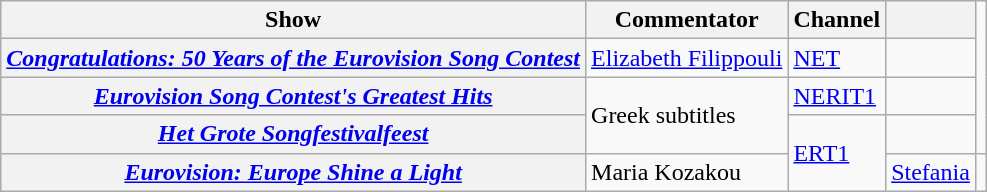<table class="wikitable plainrowheaders">
<tr>
<th>Show</th>
<th>Commentator</th>
<th>Channel</th>
<th></th>
</tr>
<tr>
<th scope="row"><em><a href='#'>Congratulations: 50 Years of the Eurovision Song Contest</a></em></th>
<td><a href='#'>Elizabeth Filippouli</a></td>
<td><a href='#'>NET</a></td>
<td style="text-align:center"></td>
</tr>
<tr>
<th scope="row"><em><a href='#'>Eurovision Song Contest's Greatest Hits</a></em></th>
<td rowspan="2">Greek subtitles</td>
<td><a href='#'>NERIT1</a></td>
<td style="text-align:center"></td>
</tr>
<tr>
<th scope="row"><em><a href='#'>Het Grote Songfestivalfeest</a></em></th>
<td rowspan="2"><a href='#'>ERT1</a></td>
<td style="text-align:center"></td>
</tr>
<tr>
<th scope="row"><em><a href='#'>Eurovision: Europe Shine a Light</a></em></th>
<td>Maria Kozakou</td>
<td><a href='#'>Stefania</a></td>
<td style="text-align:center"></td>
</tr>
</table>
